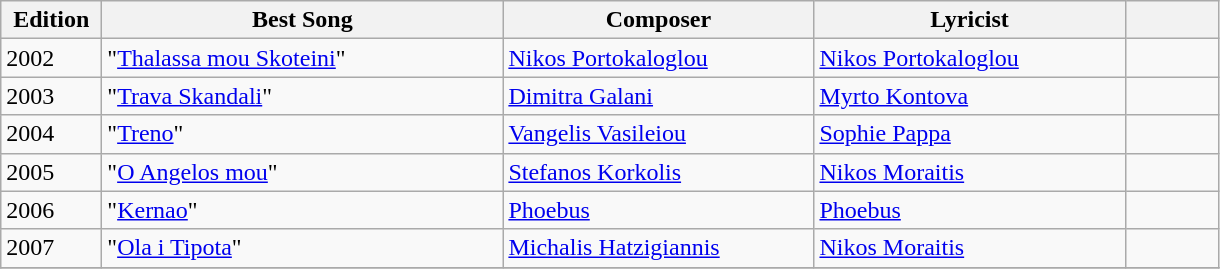<table class="wikitable" style="margin-right: 0;">
<tr text-align:center;">
<th style="width:60px;">Edition</th>
<th style="width:260px;">Best Song</th>
<th style="width:200px;">Composer</th>
<th style="width:200px;">Lyricist</th>
<th style="width:55px;"></th>
</tr>
<tr>
<td>2002</td>
<td>"<a href='#'>Thalassa mou Skoteini</a>"</td>
<td><a href='#'>Nikos Portokaloglou</a></td>
<td><a href='#'>Nikos Portokaloglou</a></td>
<td></td>
</tr>
<tr>
<td>2003</td>
<td>"<a href='#'>Trava Skandali</a>"</td>
<td><a href='#'>Dimitra Galani</a></td>
<td><a href='#'>Myrto Kontova</a></td>
</tr>
<tr>
<td>2004</td>
<td>"<a href='#'>Treno</a>"</td>
<td><a href='#'>Vangelis Vasileiou</a></td>
<td><a href='#'>Sophie Pappa</a></td>
<td></td>
</tr>
<tr>
<td>2005</td>
<td>"<a href='#'>O Angelos mou</a>"</td>
<td><a href='#'>Stefanos Korkolis</a></td>
<td><a href='#'>Nikos Moraitis</a></td>
<td></td>
</tr>
<tr>
<td>2006</td>
<td>"<a href='#'>Kernao</a>"</td>
<td><a href='#'>Phoebus</a></td>
<td><a href='#'>Phoebus</a></td>
<td></td>
</tr>
<tr>
<td>2007</td>
<td>"<a href='#'>Ola i Tipota</a>"</td>
<td><a href='#'>Michalis Hatzigiannis</a></td>
<td><a href='#'>Nikos Moraitis</a></td>
<td></td>
</tr>
<tr>
</tr>
</table>
